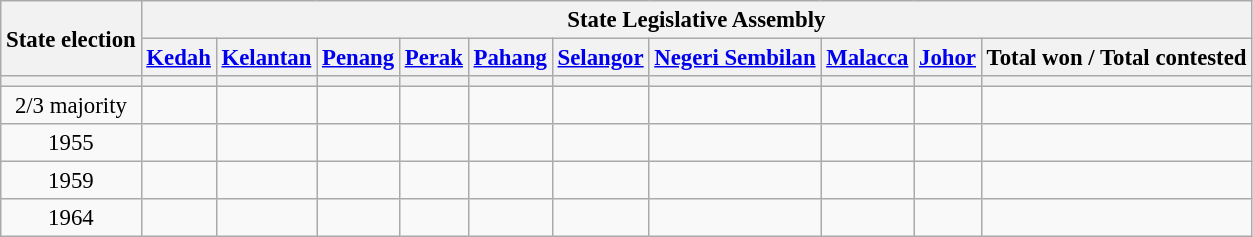<table class="wikitable sortable" style="text-align:center; font-size:95%;">
<tr>
<th rowspan="2">State election</th>
<th colspan="10">State Legislative Assembly</th>
</tr>
<tr>
<th><a href='#'>Kedah</a></th>
<th><a href='#'>Kelantan</a></th>
<th><a href='#'>Penang</a></th>
<th><a href='#'>Perak</a></th>
<th><a href='#'>Pahang</a></th>
<th><a href='#'>Selangor</a></th>
<th><a href='#'>Negeri Sembilan</a></th>
<th><a href='#'>Malacca</a></th>
<th><a href='#'>Johor</a></th>
<th>Total won / Total contested</th>
</tr>
<tr>
<th></th>
<th></th>
<th></th>
<th></th>
<th></th>
<th></th>
<th></th>
<th></th>
<th></th>
<th></th>
<th></th>
</tr>
<tr>
<td>2/3 majority</td>
<td></td>
<td></td>
<td></td>
<td></td>
<td></td>
<td></td>
<td></td>
<td></td>
<td></td>
<td></td>
</tr>
<tr>
<td>1955</td>
<td></td>
<td></td>
<td></td>
<td></td>
<td></td>
<td></td>
<td></td>
<td></td>
<td></td>
<td></td>
</tr>
<tr>
<td>1959</td>
<td></td>
<td></td>
<td></td>
<td></td>
<td></td>
<td></td>
<td></td>
<td></td>
<td></td>
<td></td>
</tr>
<tr>
<td>1964</td>
<td></td>
<td></td>
<td></td>
<td></td>
<td></td>
<td></td>
<td></td>
<td></td>
<td></td>
<td></td>
</tr>
</table>
